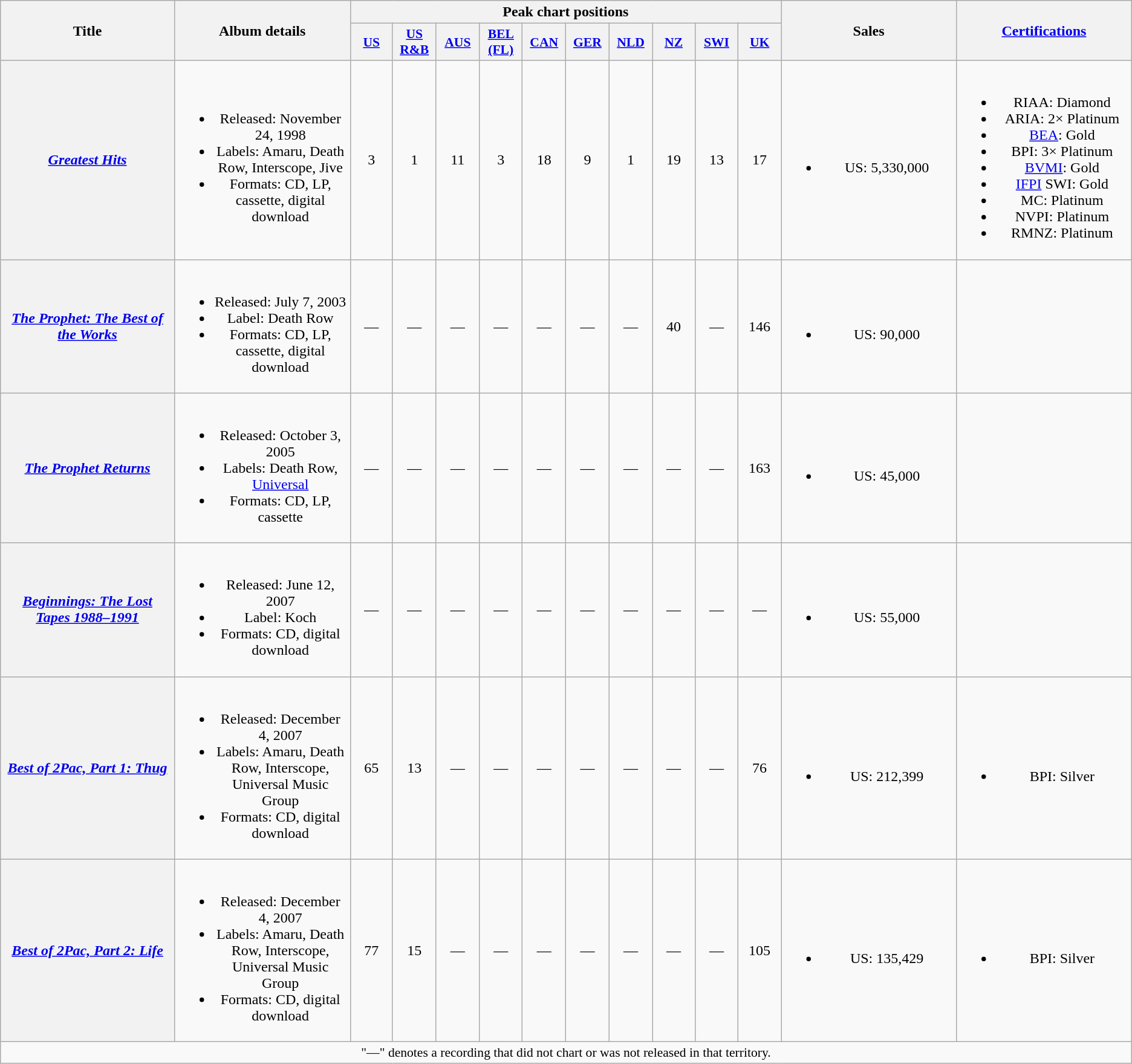<table class="wikitable plainrowheaders" style="text-align:center;">
<tr>
<th scope="col" rowspan="2" style="width:12em;">Title</th>
<th scope="col" rowspan="2" style="width:12em;">Album details</th>
<th scope="col" colspan="10">Peak chart positions</th>
<th scope="col" rowspan="2" style="width:12em;">Sales</th>
<th scope="col" rowspan="2" style="width:12em;"><a href='#'>Certifications</a></th>
</tr>
<tr>
<th scope="col" style="width:2.9em;font-size:90%;"><a href='#'>US</a><br></th>
<th scope="col" style="width:2.9em;font-size:90%;"><a href='#'>US<br>R&B</a><br></th>
<th scope="col" style="width:2.9em;font-size:90%;"><a href='#'>AUS</a><br></th>
<th scope="col" style="width:2.9em;font-size:90%;"><a href='#'>BEL<br>(FL)</a><br></th>
<th scope="col" style="width:2.9em;font-size:90%;"><a href='#'>CAN</a><br></th>
<th scope="col" style="width:2.9em;font-size:90%;"><a href='#'>GER</a><br></th>
<th scope="col" style="width:2.9em;font-size:90%;"><a href='#'>NLD</a><br></th>
<th scope="col" style="width:2.9em;font-size:90%;"><a href='#'>NZ</a><br></th>
<th scope="col" style="width:2.9em;font-size:90%;"><a href='#'>SWI</a><br></th>
<th scope="col" style="width:2.9em;font-size:90%;"><a href='#'>UK</a><br></th>
</tr>
<tr>
<th scope="row"><em><a href='#'>Greatest Hits</a></em></th>
<td><br><ul><li>Released: November 24, 1998</li><li>Labels: Amaru, Death Row, Interscope, Jive</li><li>Formats: CD, LP, cassette, digital download</li></ul></td>
<td>3</td>
<td>1</td>
<td>11</td>
<td>3</td>
<td>18</td>
<td>9</td>
<td>1</td>
<td>19</td>
<td>13</td>
<td>17</td>
<td><br><ul><li>US: 5,330,000</li></ul></td>
<td><br><ul><li>RIAA: Diamond</li><li>ARIA: 2× Platinum</li><li><a href='#'>BEA</a>: Gold</li><li>BPI: 3× Platinum</li><li><a href='#'>BVMI</a>: Gold</li><li><a href='#'>IFPI</a> SWI: Gold</li><li>MC: Platinum</li><li>NVPI: Platinum</li><li>RMNZ: Platinum</li></ul></td>
</tr>
<tr>
<th scope="row"><em><a href='#'>The Prophet: The Best of the Works</a></em></th>
<td><br><ul><li>Released: July 7, 2003</li><li>Label: Death Row</li><li>Formats: CD, LP, cassette, digital download</li></ul></td>
<td>—</td>
<td>—</td>
<td>—</td>
<td>—</td>
<td>—</td>
<td>—</td>
<td>—</td>
<td>40</td>
<td>—</td>
<td>146</td>
<td><br><ul><li>US: 90,000</li></ul></td>
<td></td>
</tr>
<tr>
<th scope="row"><em><a href='#'>The Prophet Returns</a></em></th>
<td><br><ul><li>Released: October 3, 2005</li><li>Labels: Death Row, <a href='#'>Universal</a></li><li>Formats: CD, LP, cassette</li></ul></td>
<td>—</td>
<td>—</td>
<td>—</td>
<td>—</td>
<td>—</td>
<td>—</td>
<td>—</td>
<td>—</td>
<td>—</td>
<td>163</td>
<td><br><ul><li>US: 45,000</li></ul></td>
<td></td>
</tr>
<tr>
<th scope="row"><em><a href='#'>Beginnings: The Lost Tapes 1988–1991</a></em></th>
<td><br><ul><li>Released: June 12, 2007</li><li>Label: Koch</li><li>Formats: CD, digital download</li></ul></td>
<td>—</td>
<td>—</td>
<td>—</td>
<td>—</td>
<td>—</td>
<td>—</td>
<td>—</td>
<td>—</td>
<td>—</td>
<td>—</td>
<td><br><ul><li>US: 55,000</li></ul></td>
<td></td>
</tr>
<tr>
<th scope="row"><em><a href='#'>Best of 2Pac, Part 1: Thug</a></em></th>
<td><br><ul><li>Released: December 4, 2007</li><li>Labels: Amaru, Death Row, Interscope, Universal Music Group</li><li>Formats: CD, digital download</li></ul></td>
<td>65</td>
<td>13</td>
<td>—</td>
<td>—</td>
<td>—</td>
<td>—</td>
<td>—</td>
<td>—</td>
<td>—</td>
<td>76</td>
<td><br><ul><li>US: 212,399</li></ul></td>
<td><br><ul><li>BPI: Silver</li></ul></td>
</tr>
<tr>
<th scope="row"><em><a href='#'>Best of 2Pac, Part 2: Life</a></em></th>
<td><br><ul><li>Released: December 4, 2007</li><li>Labels: Amaru, Death Row, Interscope, Universal Music Group</li><li>Formats: CD, digital download</li></ul></td>
<td>77</td>
<td>15</td>
<td>—</td>
<td>—</td>
<td>—</td>
<td>—</td>
<td>—</td>
<td>—</td>
<td>—</td>
<td>105</td>
<td><br><ul><li>US: 135,429</li></ul></td>
<td><br><ul><li>BPI: Silver</li></ul></td>
</tr>
<tr>
<td colspan="14" style="font-size:90%">"—" denotes a recording that did not chart or was not released in that territory.</td>
</tr>
</table>
